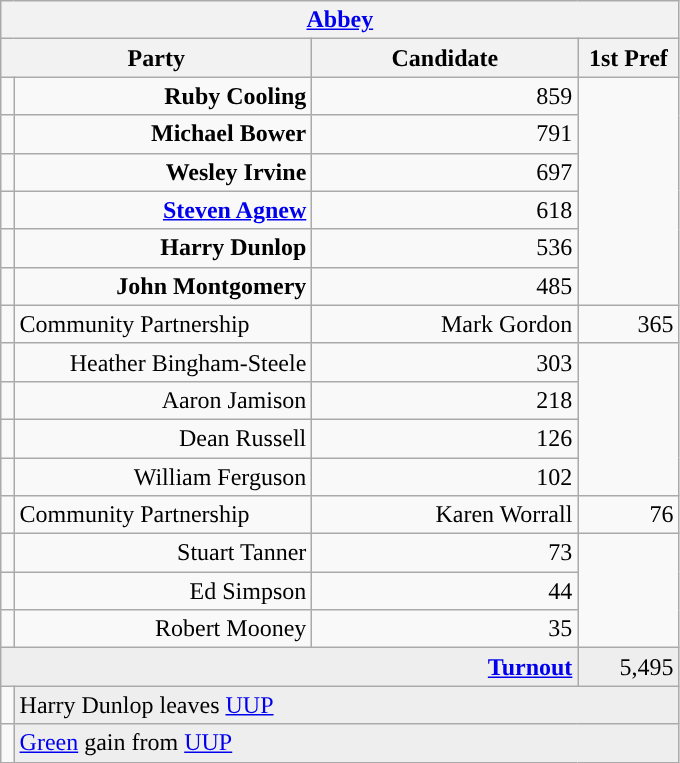<table class="wikitable">
<tr>
<th colspan="4" align="center"><a href='#'>Abbey</a></th>
</tr>
<tr>
<th colspan="2" align="center" width=200>Party</th>
<th width=170>Candidate</th>
<th width=60>1st Pref</th>
</tr>
<tr>
<td></td>
<td align="right"><strong>Ruby Cooling</strong></td>
<td align="right">859</td>
</tr>
<tr>
<td></td>
<td align="right"><strong>Michael Bower</strong></td>
<td align="right">791</td>
</tr>
<tr>
<td></td>
<td align="right"><strong>Wesley Irvine</strong></td>
<td align="right">697</td>
</tr>
<tr>
<td></td>
<td align="right"><strong><a href='#'>Steven Agnew</a></strong></td>
<td align="right">618</td>
</tr>
<tr>
<td></td>
<td align="right"><strong>Harry Dunlop</strong></td>
<td align="right">536</td>
</tr>
<tr>
<td></td>
<td align="right"><strong>John Montgomery</strong></td>
<td align="right">485</td>
</tr>
<tr>
<td style="background-color: "></td>
<td>Community Partnership</td>
<td align="right">Mark Gordon</td>
<td align="right">365</td>
</tr>
<tr>
<td></td>
<td align="right">Heather Bingham-Steele</td>
<td align="right">303</td>
</tr>
<tr>
<td></td>
<td align="right">Aaron Jamison</td>
<td align="right">218</td>
</tr>
<tr>
<td></td>
<td align="right">Dean Russell</td>
<td align="right">126</td>
</tr>
<tr>
<td></td>
<td align="right">William Ferguson</td>
<td align="right">102</td>
</tr>
<tr>
<td style="background-color: "></td>
<td>Community Partnership</td>
<td align="right">Karen Worrall</td>
<td align="right">76</td>
</tr>
<tr>
<td></td>
<td align="right">Stuart Tanner</td>
<td align="right">73</td>
</tr>
<tr>
<td></td>
<td align="right">Ed Simpson</td>
<td align="right">44</td>
</tr>
<tr>
<td></td>
<td align="right">Robert Mooney</td>
<td align="right">35</td>
</tr>
<tr bgcolor="EEEEEE">
<td colspan=3 align="right"><strong><a href='#'>Turnout</a></strong></td>
<td align="right">5,495</td>
</tr>
<tr>
<td bgcolor=></td>
<td colspan=3 bgcolor="EEEEEE">Harry Dunlop leaves <a href='#'>UUP</a></td>
</tr>
<tr>
<td bgcolor=></td>
<td colspan=3 bgcolor="EEEEEE"><a href='#'>Green</a> gain from <a href='#'>UUP</a></td>
</tr>
</table>
